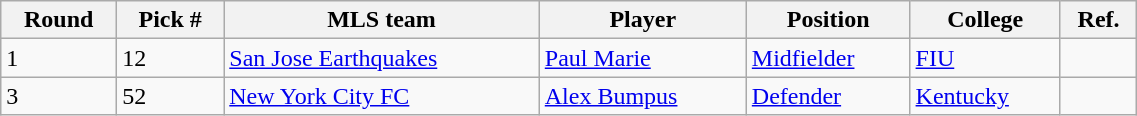<table class="wikitable sortable" style="width:60%">
<tr>
<th>Round</th>
<th>Pick #</th>
<th>MLS team</th>
<th>Player</th>
<th>Position</th>
<th>College</th>
<th class="unsortable">Ref.</th>
</tr>
<tr>
<td>1</td>
<td>12</td>
<td><a href='#'>San Jose Earthquakes</a></td>
<td> <a href='#'>Paul Marie</a></td>
<td><a href='#'>Midfielder</a></td>
<td><a href='#'>FIU</a></td>
<td></td>
</tr>
<tr>
<td>3</td>
<td>52</td>
<td><a href='#'>New York City FC</a></td>
<td> <a href='#'>Alex Bumpus</a></td>
<td><a href='#'>Defender</a></td>
<td><a href='#'>Kentucky</a></td>
<td></td>
</tr>
</table>
